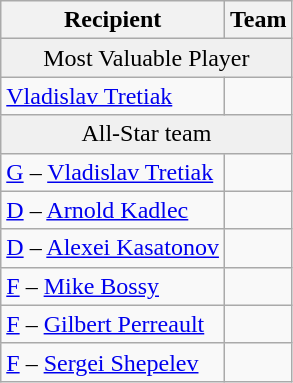<table class="wikitable">
<tr>
<th>Recipient</th>
<th>Team</th>
</tr>
<tr align="center" bgcolor="f0f0f0">
<td colspan="2">Most Valuable Player</td>
</tr>
<tr>
<td><a href='#'>Vladislav Tretiak</a></td>
<td></td>
</tr>
<tr align="center" bgcolor="f0f0f0">
<td colspan="2">All-Star team</td>
</tr>
<tr>
<td><a href='#'>G</a> – <a href='#'>Vladislav Tretiak</a></td>
<td></td>
</tr>
<tr>
<td><a href='#'>D</a> – <a href='#'>Arnold Kadlec</a></td>
<td></td>
</tr>
<tr>
<td><a href='#'>D</a> – <a href='#'>Alexei Kasatonov</a></td>
<td></td>
</tr>
<tr>
<td><a href='#'>F</a> – <a href='#'>Mike Bossy</a></td>
<td></td>
</tr>
<tr>
<td><a href='#'>F</a> – <a href='#'>Gilbert Perreault</a></td>
<td></td>
</tr>
<tr>
<td><a href='#'>F</a> – <a href='#'>Sergei Shepelev</a></td>
<td></td>
</tr>
</table>
